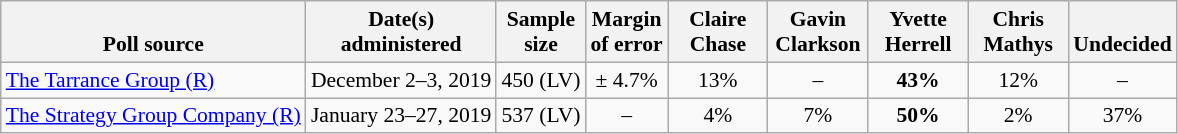<table class="wikitable" style="font-size:90%;text-align:center;">
<tr valign=bottom>
<th>Poll source</th>
<th>Date(s)<br>administered</th>
<th>Sample<br>size</th>
<th>Margin<br>of error</th>
<th style="width:60px;">Claire<br>Chase</th>
<th style="width:60px;">Gavin<br>Clarkson</th>
<th style="width:60px;">Yvette<br>Herrell</th>
<th style="width:60px;">Chris<br>Mathys</th>
<th>Undecided</th>
</tr>
<tr>
<td style="text-align:left;"><a href='#'>The Tarrance Group (R)</a></td>
<td>December 2–3, 2019</td>
<td>450 (LV)</td>
<td>± 4.7%</td>
<td>13%</td>
<td>–</td>
<td><strong>43%</strong></td>
<td>12%</td>
<td>–</td>
</tr>
<tr>
<td style="text-align:left;"><a href='#'>The Strategy Group Company (R)</a></td>
<td>January 23–27, 2019</td>
<td>537 (LV)</td>
<td>–</td>
<td>4%</td>
<td>7%</td>
<td><strong>50%</strong></td>
<td>2%</td>
<td>37%</td>
</tr>
</table>
